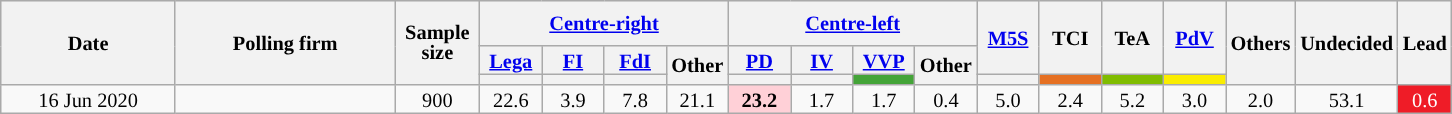<table class=wikitable style="text-align:center;font-size:85%;line-height:13px">
<tr style="height:30px; background-color:#E9E9E9">
<th style="width:110px;" rowspan="3">Date</th>
<th style="width:140px;" rowspan="3">Polling firm</th>
<th style="width:50px;" rowspan="3">Sample size</th>
<th colspan="4" style="width:35px;"><a href='#'>Centre-right</a></th>
<th colspan="4" style="width:35px;"><a href='#'>Centre-left</a></th>
<th rowspan="2" style="width:35px;"><a href='#'>M5S</a></th>
<th rowspan="2" style="width:35px;">TCI</th>
<th rowspan="2" style="width:35px;">TeA</th>
<th rowspan="2" style="width:35px;"><a href='#'>PdV</a></th>
<th style="width:35px;" rowspan="3">Others</th>
<th style="width:35px;" rowspan="3">Undecided</th>
<th style="width:25px;" rowspan="3">Lead</th>
</tr>
<tr>
<th style="width:35px;"><a href='#'>Lega</a></th>
<th style="width:35px;"><a href='#'>FI</a></th>
<th style="width:35px;"><a href='#'>FdI</a></th>
<th rowspan="2" style="width:35px;">Other</th>
<th style="width:35px;"><a href='#'>PD</a></th>
<th style="width:35px;"><a href='#'>IV</a></th>
<th style="width:35px;"><a href='#'>VVP</a></th>
<th rowspan="2" style="width:35px;">Other</th>
</tr>
<tr>
<th style="background:"></th>
<th style="background:"></th>
<th style="background:"></th>
<th style="background:"></th>
<th style="background:"></th>
<th style="background:#44A438;"></th>
<th style="background:"></th>
<th style="background:#E57022;"></th>
<th style="background:#80BC00;"></th>
<th style="background:#FAED00;"></th>
</tr>
<tr>
<td>16 Jun 2020</td>
<td></td>
<td>900</td>
<td>22.6</td>
<td>3.9</td>
<td>7.8</td>
<td>21.1</td>
<td style="background:#FFD0D7"><strong>23.2</strong></td>
<td>1.7</td>
<td>1.7</td>
<td>0.4</td>
<td>5.0</td>
<td>2.4</td>
<td>5.2</td>
<td>3.0</td>
<td>2.0</td>
<td>53.1</td>
<td style="background:#EF1C27; color:white;">0.6</td>
</tr>
</table>
